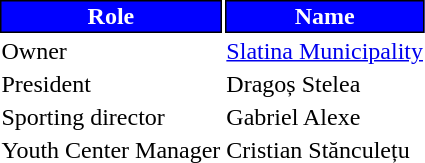<table class="toccolours">
<tr>
<th style="background:#0000FF;color:#FFFFFF;border:1px solid #000000;">Role</th>
<th style="background:#0000FF;color:#FFFFFF;border:1px solid #000000;">Name</th>
</tr>
<tr>
<td>Owner</td>
<td> <a href='#'>Slatina Municipality</a></td>
</tr>
<tr>
<td>President</td>
<td> Dragoș Stelea</td>
</tr>
<tr>
<td>Sporting director</td>
<td> Gabriel Alexe</td>
</tr>
<tr>
<td>Youth Center Manager</td>
<td> Cristian Stănculețu</td>
</tr>
</table>
